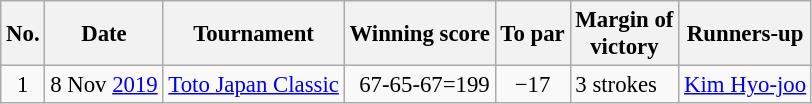<table class="wikitable" style="font-size:95%;">
<tr>
<th>No.</th>
<th>Date</th>
<th>Tournament</th>
<th>Winning score</th>
<th>To par</th>
<th>Margin of<br>victory</th>
<th>Runners-up</th>
</tr>
<tr>
<td align=center>1</td>
<td align=right>8 Nov <a href='#'>2019</a></td>
<td><a href='#'>Toto Japan Classic</a></td>
<td align=right>67-65-67=199</td>
<td align=center>−17</td>
<td>3 strokes</td>
<td> <a href='#'>Kim Hyo-joo</a></td>
</tr>
</table>
